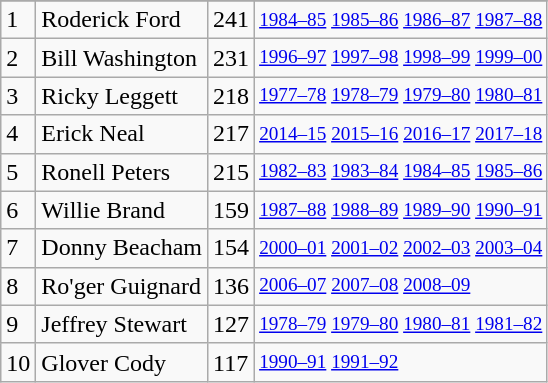<table class="wikitable">
<tr>
</tr>
<tr>
<td>1</td>
<td>Roderick Ford</td>
<td>241</td>
<td style="font-size:80%;"><a href='#'>1984–85</a> <a href='#'>1985–86</a> <a href='#'>1986–87</a> <a href='#'>1987–88</a></td>
</tr>
<tr>
<td>2</td>
<td>Bill Washington</td>
<td>231</td>
<td style="font-size:80%;"><a href='#'>1996–97</a> <a href='#'>1997–98</a> <a href='#'>1998–99</a> <a href='#'>1999–00</a></td>
</tr>
<tr>
<td>3</td>
<td>Ricky Leggett</td>
<td>218</td>
<td style="font-size:80%;"><a href='#'>1977–78</a> <a href='#'>1978–79</a> <a href='#'>1979–80</a> <a href='#'>1980–81</a></td>
</tr>
<tr>
<td>4</td>
<td>Erick Neal</td>
<td>217</td>
<td style="font-size:80%;"><a href='#'>2014–15</a> <a href='#'>2015–16</a> <a href='#'>2016–17</a> <a href='#'>2017–18</a></td>
</tr>
<tr>
<td>5</td>
<td>Ronell Peters</td>
<td>215</td>
<td style="font-size:80%;"><a href='#'>1982–83</a> <a href='#'>1983–84</a> <a href='#'>1984–85</a> <a href='#'>1985–86</a></td>
</tr>
<tr>
<td>6</td>
<td>Willie Brand</td>
<td>159</td>
<td style="font-size:80%;"><a href='#'>1987–88</a> <a href='#'>1988–89</a> <a href='#'>1989–90</a> <a href='#'>1990–91</a></td>
</tr>
<tr>
<td>7</td>
<td>Donny Beacham</td>
<td>154</td>
<td style="font-size:80%;"><a href='#'>2000–01</a> <a href='#'>2001–02</a> <a href='#'>2002–03</a> <a href='#'>2003–04</a></td>
</tr>
<tr>
<td>8</td>
<td>Ro'ger Guignard</td>
<td>136</td>
<td style="font-size:80%;"><a href='#'>2006–07</a> <a href='#'>2007–08</a> <a href='#'>2008–09</a></td>
</tr>
<tr>
<td>9</td>
<td>Jeffrey Stewart</td>
<td>127</td>
<td style="font-size:80%;"><a href='#'>1978–79</a> <a href='#'>1979–80</a> <a href='#'>1980–81</a> <a href='#'>1981–82</a></td>
</tr>
<tr>
<td>10</td>
<td>Glover Cody</td>
<td>117</td>
<td style="font-size:80%;"><a href='#'>1990–91</a> <a href='#'>1991–92</a></td>
</tr>
</table>
